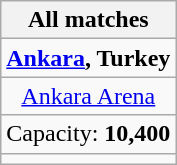<table class="wikitable" style="text-align:center">
<tr>
<th>All matches</th>
</tr>
<tr>
<td><strong><a href='#'>Ankara</a>, Turkey</strong></td>
</tr>
<tr>
<td><a href='#'>Ankara Arena</a></td>
</tr>
<tr>
<td>Capacity: <strong>10,400</strong></td>
</tr>
<tr>
<td></td>
</tr>
</table>
